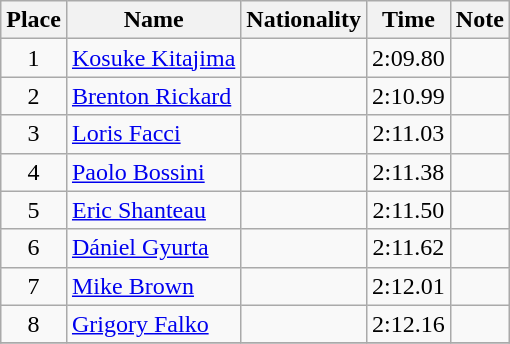<table class="wikitable" style="text-align:center">
<tr>
<th>Place</th>
<th>Name</th>
<th>Nationality</th>
<th>Time</th>
<th>Note</th>
</tr>
<tr>
<td>1</td>
<td align=left><a href='#'>Kosuke Kitajima</a></td>
<td align=left></td>
<td>2:09.80</td>
<td></td>
</tr>
<tr>
<td>2</td>
<td align=left><a href='#'>Brenton Rickard</a></td>
<td align=left></td>
<td>2:10.99</td>
<td></td>
</tr>
<tr>
<td>3</td>
<td align=left><a href='#'>Loris Facci</a></td>
<td align=left></td>
<td>2:11.03</td>
<td></td>
</tr>
<tr>
<td>4</td>
<td align=left><a href='#'>Paolo Bossini</a></td>
<td align=left></td>
<td>2:11.38</td>
<td></td>
</tr>
<tr>
<td>5</td>
<td align=left><a href='#'>Eric Shanteau</a></td>
<td align=left></td>
<td>2:11.50</td>
<td></td>
</tr>
<tr>
<td>6</td>
<td align=left><a href='#'>Dániel Gyurta</a></td>
<td align=left></td>
<td>2:11.62</td>
<td></td>
</tr>
<tr>
<td>7</td>
<td align=left><a href='#'>Mike Brown</a></td>
<td align=left></td>
<td>2:12.01</td>
<td></td>
</tr>
<tr>
<td>8</td>
<td align=left><a href='#'>Grigory Falko</a></td>
<td align=left></td>
<td>2:12.16</td>
<td></td>
</tr>
<tr>
</tr>
</table>
